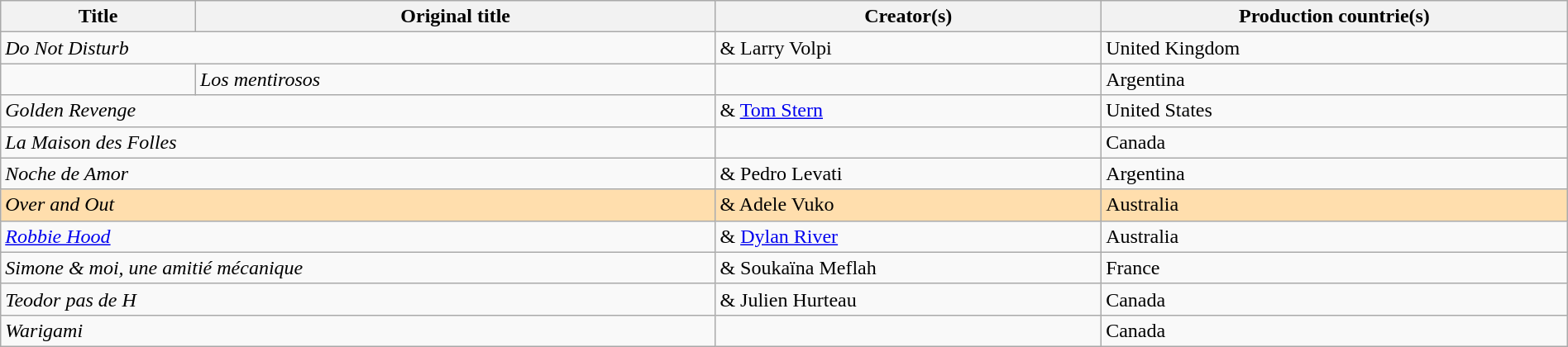<table class="sortable wikitable" style="width:100%; margin-bottom:4px">
<tr>
<th scope="col">Title</th>
<th scope="col">Original title</th>
<th scope="col">Creator(s)</th>
<th scope="col">Production countrie(s)</th>
</tr>
<tr>
<td colspan="2"><em>Do Not Disturb</em></td>
<td> & Larry Volpi</td>
<td>United Kingdom</td>
</tr>
<tr>
<td><em></em></td>
<td><em>Los mentirosos</em></td>
<td></td>
<td>Argentina</td>
</tr>
<tr>
<td colspan="2"><em>Golden Revenge</em></td>
<td> & <a href='#'>Tom Stern</a></td>
<td>United States</td>
</tr>
<tr>
<td colspan="2"><em>La Maison des Folles</em></td>
<td></td>
<td>Canada</td>
</tr>
<tr>
<td colspan="2"><em>Noche de Amor</em></td>
<td> & Pedro Levati</td>
<td>Argentina</td>
</tr>
<tr style="background:#FFDEAD;">
<td colspan="2"><em>Over and Out</em></td>
<td> & Adele Vuko</td>
<td>Australia</td>
</tr>
<tr>
<td colspan="2"><em><a href='#'>Robbie Hood</a></em></td>
<td> & <a href='#'>Dylan River</a></td>
<td>Australia</td>
</tr>
<tr>
<td colspan="2"><em>Simone & moi, une amitié mécanique</em></td>
<td> & Soukaïna Meflah</td>
<td>France</td>
</tr>
<tr>
<td colspan="2"><em>Teodor pas de H</em></td>
<td> & Julien Hurteau</td>
<td>Canada</td>
</tr>
<tr>
<td colspan="2"><em>Warigami</em></td>
<td></td>
<td>Canada</td>
</tr>
</table>
